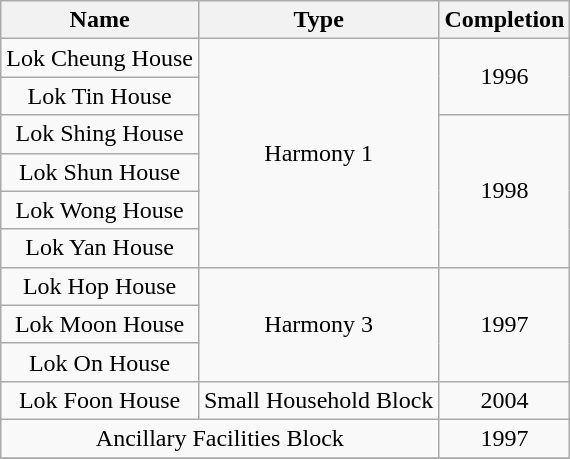<table class="wikitable" style="text-align: center">
<tr>
<th>Name </th>
<th>Type</th>
<th>Completion</th>
</tr>
<tr>
<td>Lok Cheung House</td>
<td rowspan="6">Harmony 1</td>
<td rowspan="2">1996</td>
</tr>
<tr>
<td>Lok Tin House</td>
</tr>
<tr>
<td>Lok Shing House</td>
<td rowspan="4">1998</td>
</tr>
<tr>
<td>Lok Shun House</td>
</tr>
<tr>
<td>Lok Wong House</td>
</tr>
<tr>
<td>Lok Yan House</td>
</tr>
<tr>
<td>Lok Hop House</td>
<td rowspan="3">Harmony 3</td>
<td rowspan="3">1997</td>
</tr>
<tr>
<td>Lok Moon House</td>
</tr>
<tr>
<td>Lok On House</td>
</tr>
<tr>
<td>Lok Foon House</td>
<td rowspan="1">Small Household Block</td>
<td rowspan="1">2004</td>
</tr>
<tr>
<td colspan="2">Ancillary Facilities Block</td>
<td rowspan="1">1997</td>
</tr>
<tr>
</tr>
</table>
